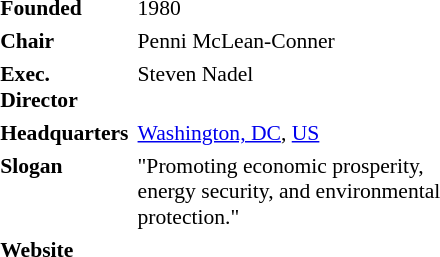<table class="toccolours" style="float: right; margin-left: 1em; width: 23em; font-size: 90%;" cellspacing="3">
<tr>
<td colspan="2" style="padding: 1em 0; text-align: center;"></td>
</tr>
<tr style="vertical-align: top;">
</tr>
<tr style="vertical-align: top;">
<td><strong>Founded</strong></td>
<td style="padding-right: 1em;">1980</td>
</tr>
<tr style="vertical-align: top;">
<td><strong>Chair</strong></td>
<td style="padding-right: 1em;">Penni McLean-Conner</td>
</tr>
<tr style="vertical-align: top;">
<td><strong>Exec. Director</strong></td>
<td style="padding-right: 1em;">Steven Nadel</td>
</tr>
<tr style="vertical-align: top;">
<td><strong>Headquarters</strong></td>
<td style="padding-right: 1em;"><a href='#'>Washington, DC</a>,  <a href='#'>US</a></td>
</tr>
<tr style="vertical-align: top;">
<td><strong>Slogan</strong></td>
<td style="padding-right: 1em;">"Promoting economic prosperity, energy security, and environmental protection."</td>
</tr>
<tr style="vertical-align: top;">
<td><strong>Website</strong></td>
<td style="padding-right: 1em;"></td>
</tr>
</table>
